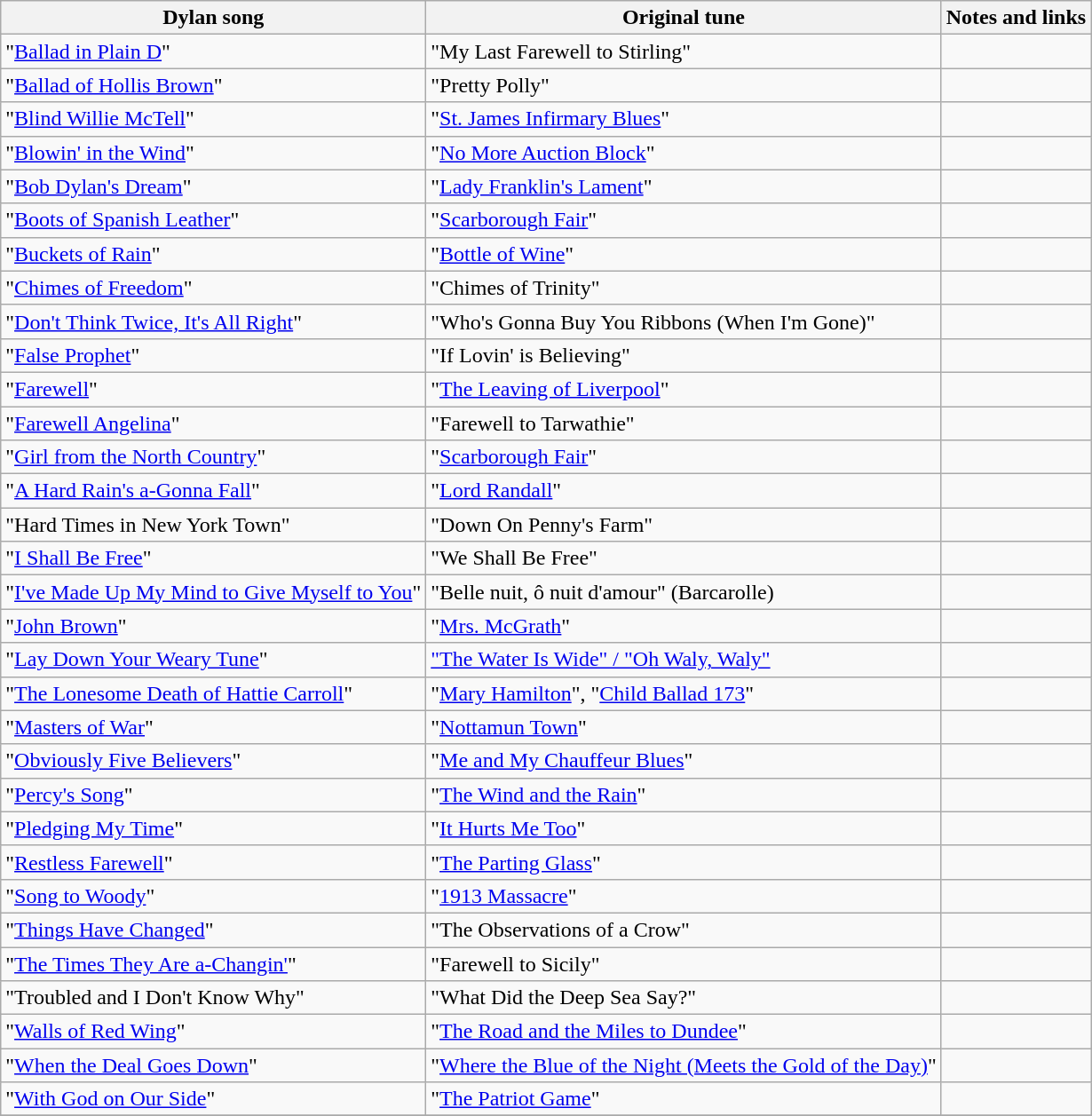<table class="wikitable sortable">
<tr>
<th>Dylan song</th>
<th>Original tune</th>
<th>Notes and links</th>
</tr>
<tr>
<td>"<a href='#'>Ballad in Plain D</a>"</td>
<td>"My Last Farewell to Stirling"</td>
<td></td>
</tr>
<tr>
<td>"<a href='#'>Ballad of Hollis Brown</a>"</td>
<td>"Pretty Polly"</td>
<td></td>
</tr>
<tr>
<td>"<a href='#'>Blind Willie McTell</a>"</td>
<td>"<a href='#'>St. James Infirmary Blues</a>"</td>
<td></td>
</tr>
<tr>
<td>"<a href='#'>Blowin' in the Wind</a>"</td>
<td>"<a href='#'>No More Auction Block</a>"</td>
<td></td>
</tr>
<tr>
<td>"<a href='#'>Bob Dylan's Dream</a>"</td>
<td>"<a href='#'>Lady Franklin's Lament</a>"</td>
<td></td>
</tr>
<tr>
<td>"<a href='#'>Boots of Spanish Leather</a>"</td>
<td>"<a href='#'>Scarborough Fair</a>"</td>
<td></td>
</tr>
<tr>
<td>"<a href='#'>Buckets of Rain</a>"</td>
<td>"<a href='#'>Bottle of Wine</a>"</td>
<td></td>
</tr>
<tr>
<td>"<a href='#'>Chimes of Freedom</a>"</td>
<td>"Chimes of Trinity"</td>
<td></td>
</tr>
<tr>
<td>"<a href='#'>Don't Think Twice, It's All Right</a>"</td>
<td>"Who's Gonna Buy You Ribbons (When I'm Gone)"</td>
<td></td>
</tr>
<tr>
<td>"<a href='#'>False Prophet</a>"</td>
<td>"If Lovin' is Believing"</td>
<td></td>
</tr>
<tr>
<td>"<a href='#'>Farewell</a>"</td>
<td>"<a href='#'>The Leaving of Liverpool</a>"</td>
<td></td>
</tr>
<tr>
<td>"<a href='#'>Farewell Angelina</a>"</td>
<td>"Farewell to Tarwathie"</td>
<td></td>
</tr>
<tr>
<td>"<a href='#'>Girl from the North Country</a>"</td>
<td>"<a href='#'>Scarborough Fair</a>"</td>
<td></td>
</tr>
<tr>
<td>"<a href='#'>A Hard Rain's a-Gonna Fall</a>"</td>
<td>"<a href='#'>Lord Randall</a>"</td>
<td></td>
</tr>
<tr>
<td>"Hard Times in New York Town"</td>
<td>"Down On Penny's Farm"</td>
<td></td>
</tr>
<tr>
<td>"<a href='#'>I Shall Be Free</a>"</td>
<td>"We Shall Be Free"</td>
<td></td>
</tr>
<tr>
<td>"<a href='#'>I've Made Up My Mind to Give Myself to You</a>"</td>
<td>"Belle nuit, ô nuit d'amour" (Barcarolle)</td>
<td></td>
</tr>
<tr>
<td>"<a href='#'>John Brown</a>"</td>
<td>"<a href='#'>Mrs. McGrath</a>"</td>
<td></td>
</tr>
<tr>
<td>"<a href='#'>Lay Down Your Weary Tune</a>"</td>
<td><a href='#'>"The Water Is Wide" / "Oh Waly, Waly"</a></td>
<td></td>
</tr>
<tr>
<td>"<a href='#'>The Lonesome Death of Hattie Carroll</a>"</td>
<td>"<a href='#'>Mary Hamilton</a>", "<a href='#'>Child Ballad 173</a>" </td>
<td></td>
</tr>
<tr>
<td>"<a href='#'>Masters of War</a>"</td>
<td>"<a href='#'>Nottamun Town</a>"</td>
<td></td>
</tr>
<tr>
<td>"<a href='#'>Obviously Five Believers</a>"</td>
<td>"<a href='#'>Me and My Chauffeur Blues</a>"</td>
<td></td>
</tr>
<tr>
<td>"<a href='#'>Percy's Song</a>"</td>
<td>"<a href='#'>The Wind and the Rain</a>"</td>
<td></td>
</tr>
<tr>
<td>"<a href='#'>Pledging My Time</a>"</td>
<td>"<a href='#'>It Hurts Me Too</a>"</td>
<td></td>
</tr>
<tr>
<td>"<a href='#'>Restless Farewell</a>"</td>
<td>"<a href='#'>The Parting Glass</a>"</td>
<td></td>
</tr>
<tr>
<td>"<a href='#'>Song to Woody</a>"</td>
<td>"<a href='#'>1913 Massacre</a>"</td>
<td></td>
</tr>
<tr>
<td>"<a href='#'>Things Have Changed</a>"</td>
<td>"The Observations of a Crow"</td>
<td></td>
</tr>
<tr>
<td>"<a href='#'>The Times They Are a-Changin'</a>"</td>
<td>"Farewell to Sicily"</td>
<td></td>
</tr>
<tr>
<td>"Troubled and I Don't Know Why"</td>
<td>"What Did the Deep Sea Say?"</td>
<td></td>
</tr>
<tr>
<td>"<a href='#'>Walls of Red Wing</a>"</td>
<td>"<a href='#'>The Road and the Miles to Dundee</a>"</td>
<td></td>
</tr>
<tr>
<td>"<a href='#'>When the Deal Goes Down</a>"</td>
<td>"<a href='#'>Where the Blue of the Night (Meets the Gold of the Day)</a>"</td>
<td></td>
</tr>
<tr>
<td>"<a href='#'>With God on Our Side</a>"</td>
<td>"<a href='#'>The Patriot Game</a>"</td>
<td></td>
</tr>
<tr>
</tr>
</table>
